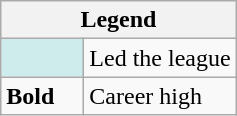<table class="wikitable mw-collapsible">
<tr>
<th colspan="2">Legend</th>
</tr>
<tr>
<td style="background:#cfecec; width:3em;"></td>
<td>Led the league</td>
</tr>
<tr>
<td><strong>Bold</strong></td>
<td>Career high</td>
</tr>
</table>
